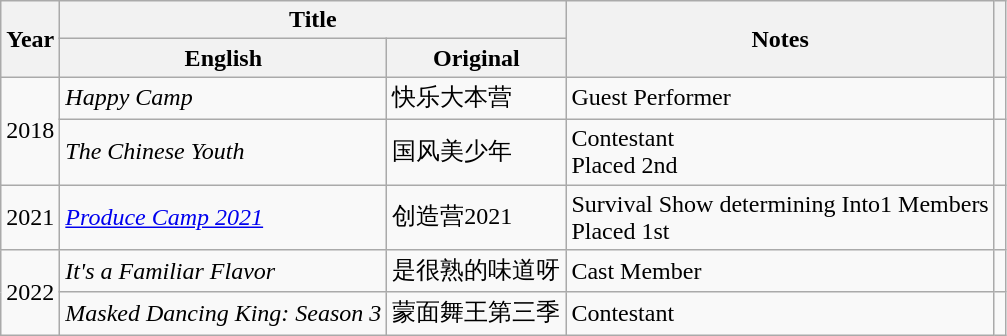<table class="wikitable">
<tr>
<th scope="col" rowspan="2">Year</th>
<th scope="col" colspan="2">Title</th>
<th scope="col" rowspan="2">Notes</th>
<th scope="col" rowspan="2" class="unsortable"></th>
</tr>
<tr>
<th scope="col">English</th>
<th scope="col">Original</th>
</tr>
<tr>
<td rowspan="2">2018</td>
<td><em>Happy Camp</em></td>
<td>快乐大本营</td>
<td>Guest Performer</td>
<td></td>
</tr>
<tr>
<td><em>The Chinese Youth</em></td>
<td>国风美少年</td>
<td>Contestant <br> Placed 2nd</td>
<td></td>
</tr>
<tr>
<td>2021</td>
<td><em><a href='#'>Produce Camp 2021</a></em></td>
<td>创造营2021</td>
<td>Survival Show determining Into1 Members<br>Placed 1st</td>
<td></td>
</tr>
<tr>
<td rowspan="2">2022</td>
<td><em>It's a Familiar Flavor</em></td>
<td>是很熟的味道呀</td>
<td>Cast Member</td>
<td></td>
</tr>
<tr>
<td><em>Masked Dancing King: Season 3</em></td>
<td>蒙面舞王第三季</td>
<td>Contestant</td>
<td></td>
</tr>
</table>
